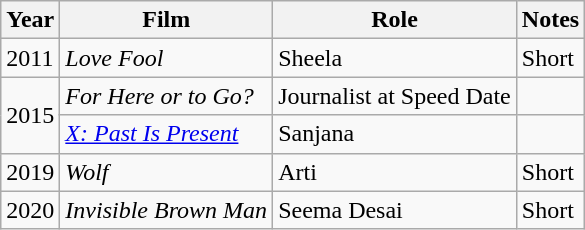<table class="wikitable sortable">
<tr>
<th scope="col">Year</th>
<th scope="col">Film</th>
<th scope="col">Role</th>
<th scope="col" class="unsortable">Notes</th>
</tr>
<tr>
<td>2011</td>
<td scope="row"><em>Love Fool</em></td>
<td>Sheela</td>
<td>Short</td>
</tr>
<tr>
<td rowspan="2">2015</td>
<td scope="row"><em>For Here or to Go?</em></td>
<td>Journalist at Speed Date</td>
<td></td>
</tr>
<tr>
<td scope="row"><em><a href='#'>X: Past Is Present</a></em></td>
<td>Sanjana</td>
<td></td>
</tr>
<tr>
<td>2019</td>
<td scope="row"><em>Wolf</em></td>
<td>Arti</td>
<td>Short</td>
</tr>
<tr>
<td>2020</td>
<td scope="row"><em>Invisible Brown Man</em></td>
<td>Seema Desai</td>
<td>Short</td>
</tr>
</table>
